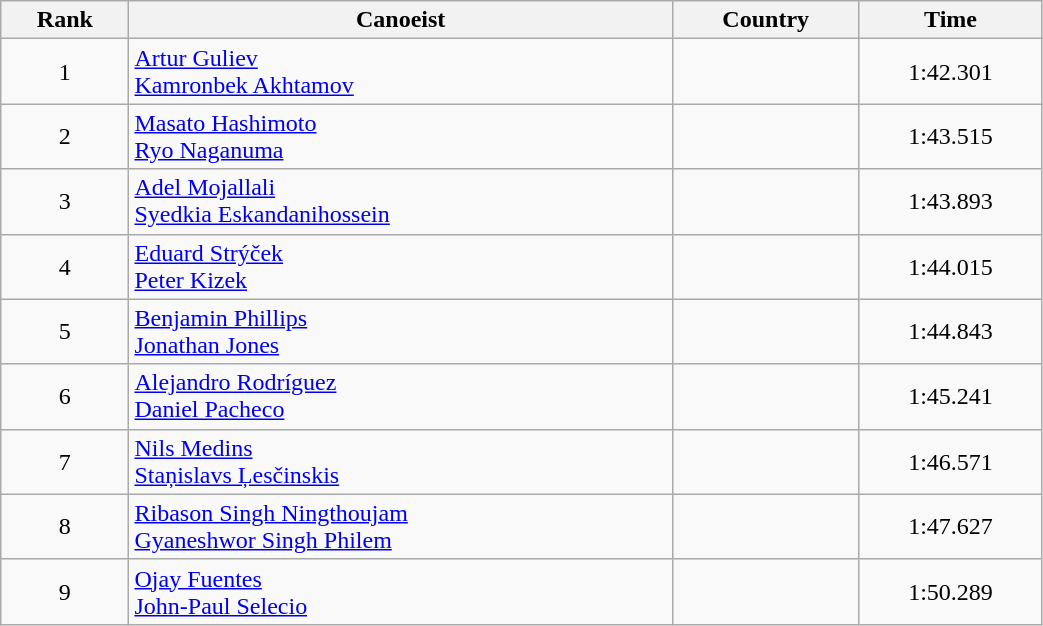<table class="wikitable" style="text-align:center;width: 55%">
<tr>
<th>Rank</th>
<th>Canoeist</th>
<th>Country</th>
<th>Time</th>
</tr>
<tr>
<td>1</td>
<td align="left"><a href='#'>Artur Guliev</a><br><a href='#'>Kamronbek Akhtamov</a></td>
<td align="left"></td>
<td>1:42.301</td>
</tr>
<tr>
<td>2</td>
<td align="left"><a href='#'>Masato Hashimoto</a><br><a href='#'>Ryo Naganuma</a></td>
<td align="left"></td>
<td>1:43.515</td>
</tr>
<tr>
<td>3</td>
<td align="left"><a href='#'>Adel Mojallali</a><br><a href='#'>Syedkia Eskandanihossein</a></td>
<td align="left"></td>
<td>1:43.893</td>
</tr>
<tr>
<td>4</td>
<td align="left"><a href='#'>Eduard Strýček</a><br><a href='#'>Peter Kizek</a></td>
<td align="left"></td>
<td>1:44.015</td>
</tr>
<tr>
<td>5</td>
<td align="left"><a href='#'>Benjamin Phillips</a><br><a href='#'>Jonathan Jones</a></td>
<td align="left"></td>
<td>1:44.843</td>
</tr>
<tr>
<td>6</td>
<td align="left"><a href='#'>Alejandro Rodríguez</a><br><a href='#'>Daniel Pacheco</a></td>
<td align="left"></td>
<td>1:45.241</td>
</tr>
<tr>
<td>7</td>
<td align="left"><a href='#'>Nils Medins</a><br><a href='#'>Staņislavs Ļesčinskis</a></td>
<td align="left"></td>
<td>1:46.571</td>
</tr>
<tr>
<td>8</td>
<td align="left"><a href='#'>Ribason Singh Ningthoujam</a><br><a href='#'>Gyaneshwor Singh Philem</a></td>
<td align="left"></td>
<td>1:47.627</td>
</tr>
<tr>
<td>9</td>
<td align="left"><a href='#'>Ojay Fuentes</a><br><a href='#'>John-Paul Selecio</a></td>
<td align="left"></td>
<td>1:50.289</td>
</tr>
</table>
